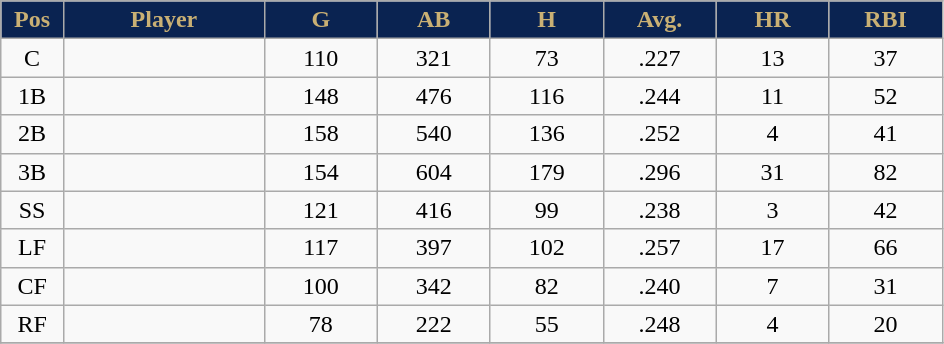<table class="wikitable sortable">
<tr>
<th style="background:#0a2351;color:#c9b074;" width="5%">Pos</th>
<th style="background:#0a2351;color:#c9b074;" width="16%">Player</th>
<th style="background:#0a2351;color:#c9b074;" width="9%">G</th>
<th style="background:#0a2351;color:#c9b074;" width="9%">AB</th>
<th style="background:#0a2351;color:#c9b074;" width="9%">H</th>
<th style="background:#0a2351;color:#c9b074;" width="9%">Avg.</th>
<th style="background:#0a2351;color:#c9b074;" width="9%">HR</th>
<th style="background:#0a2351;color:#c9b074;" width="9%">RBI</th>
</tr>
<tr align="center">
<td>C</td>
<td></td>
<td>110</td>
<td>321</td>
<td>73</td>
<td>.227</td>
<td>13</td>
<td>37</td>
</tr>
<tr align="center">
<td>1B</td>
<td></td>
<td>148</td>
<td>476</td>
<td>116</td>
<td>.244</td>
<td>11</td>
<td>52</td>
</tr>
<tr align="center">
<td>2B</td>
<td></td>
<td>158</td>
<td>540</td>
<td>136</td>
<td>.252</td>
<td>4</td>
<td>41</td>
</tr>
<tr align="center">
<td>3B</td>
<td></td>
<td>154</td>
<td>604</td>
<td>179</td>
<td>.296</td>
<td>31</td>
<td>82</td>
</tr>
<tr align="center">
<td>SS</td>
<td></td>
<td>121</td>
<td>416</td>
<td>99</td>
<td>.238</td>
<td>3</td>
<td>42</td>
</tr>
<tr align="center">
<td>LF</td>
<td></td>
<td>117</td>
<td>397</td>
<td>102</td>
<td>.257</td>
<td>17</td>
<td>66</td>
</tr>
<tr align="center">
<td>CF</td>
<td></td>
<td>100</td>
<td>342</td>
<td>82</td>
<td>.240</td>
<td>7</td>
<td>31</td>
</tr>
<tr align="center">
<td>RF</td>
<td></td>
<td>78</td>
<td>222</td>
<td>55</td>
<td>.248</td>
<td>4</td>
<td>20</td>
</tr>
<tr align="center">
</tr>
</table>
